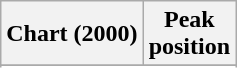<table class="wikitable sortable plainrowheaders">
<tr>
<th scope=col>Chart (2000)</th>
<th scope=col>Peak<br>position</th>
</tr>
<tr>
</tr>
<tr>
</tr>
</table>
